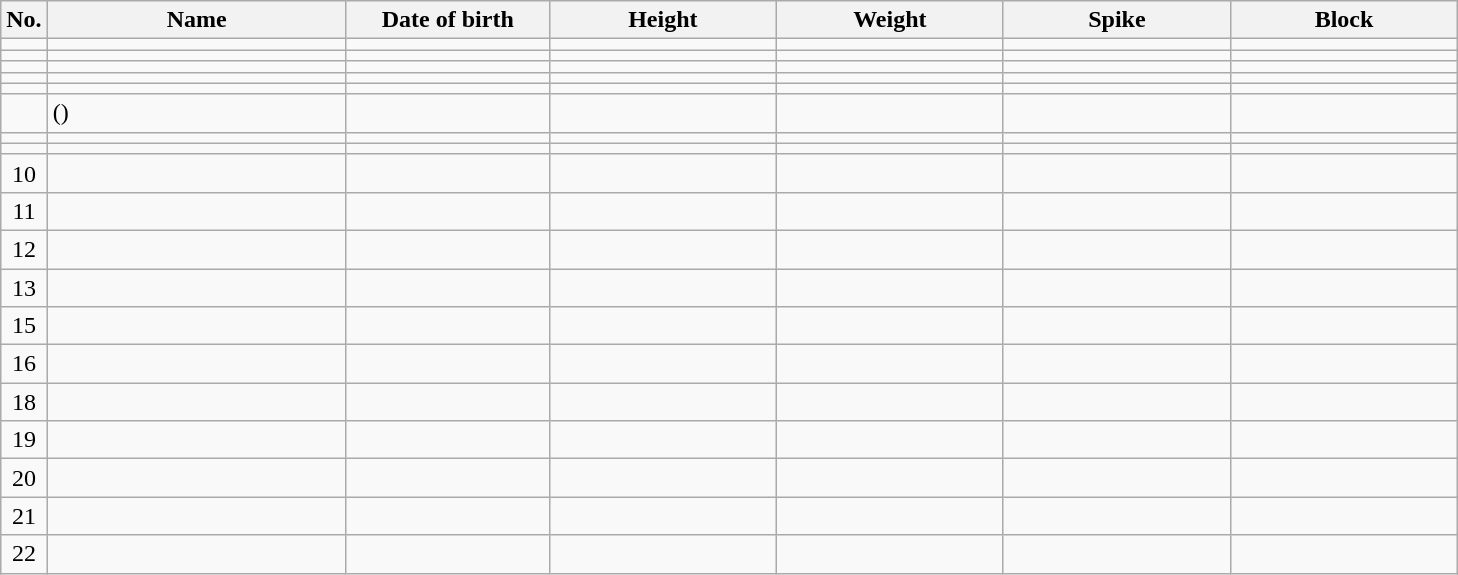<table class="wikitable sortable" style="font-size:100%; text-align:center;">
<tr>
<th>No.</th>
<th style="width:12em">Name</th>
<th style="width:8em">Date of birth</th>
<th style="width:9em">Height</th>
<th style="width:9em">Weight</th>
<th style="width:9em">Spike</th>
<th style="width:9em">Block</th>
</tr>
<tr>
<td></td>
<td align=left> </td>
<td align=right></td>
<td></td>
<td></td>
<td></td>
<td></td>
</tr>
<tr>
<td></td>
<td align=left> </td>
<td align=right></td>
<td></td>
<td></td>
<td></td>
<td></td>
</tr>
<tr>
<td></td>
<td align=left> </td>
<td align=right></td>
<td></td>
<td></td>
<td></td>
<td></td>
</tr>
<tr>
<td></td>
<td align=left> </td>
<td align=right></td>
<td></td>
<td></td>
<td></td>
<td></td>
</tr>
<tr>
<td></td>
<td align=left> </td>
<td align=right></td>
<td></td>
<td></td>
<td></td>
<td></td>
</tr>
<tr>
<td></td>
<td align=left>  ()</td>
<td align=right></td>
<td></td>
<td></td>
<td></td>
<td></td>
</tr>
<tr>
<td></td>
<td align=left> </td>
<td align=right></td>
<td></td>
<td></td>
<td></td>
<td></td>
</tr>
<tr>
<td></td>
<td align=left> </td>
<td align=right></td>
<td></td>
<td></td>
<td></td>
<td></td>
</tr>
<tr>
<td>10</td>
<td align=left> </td>
<td align=right></td>
<td></td>
<td></td>
<td></td>
<td></td>
</tr>
<tr>
<td>11</td>
<td align=left> </td>
<td align=right></td>
<td></td>
<td></td>
<td></td>
<td></td>
</tr>
<tr>
<td>12</td>
<td align=left> </td>
<td align=right></td>
<td></td>
<td></td>
<td></td>
<td></td>
</tr>
<tr>
<td>13</td>
<td align=left> </td>
<td align=right></td>
<td></td>
<td></td>
<td></td>
<td></td>
</tr>
<tr>
<td>15</td>
<td align=left> </td>
<td align=right></td>
<td></td>
<td></td>
<td></td>
<td></td>
</tr>
<tr>
<td>16</td>
<td align=left> </td>
<td align=right></td>
<td></td>
<td></td>
<td></td>
<td></td>
</tr>
<tr>
<td>18</td>
<td align=left> </td>
<td align=right></td>
<td></td>
<td></td>
<td></td>
<td></td>
</tr>
<tr>
<td>19</td>
<td align=left> </td>
<td align=right></td>
<td></td>
<td></td>
<td></td>
<td></td>
</tr>
<tr>
<td>20</td>
<td align=left> </td>
<td align=right></td>
<td></td>
<td></td>
<td></td>
<td></td>
</tr>
<tr>
<td>21</td>
<td align=left> </td>
<td align=right></td>
<td></td>
<td></td>
<td></td>
<td></td>
</tr>
<tr>
<td>22</td>
<td align=left> </td>
<td align=right></td>
<td></td>
<td></td>
<td></td>
<td></td>
</tr>
</table>
